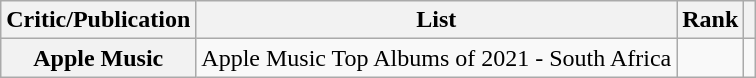<table class="wikitable sortable plainrowheaders" style="border:none; margin:0;">
<tr>
<th scope="col">Critic/Publication</th>
<th scope="col" class="unsortable">List</th>
<th scope="col" data-sort-type="number">Rank</th>
<th scope="col" class="unsortable"></th>
</tr>
<tr>
<th scope="row">Apple Music</th>
<td>Apple Music Top Albums of 2021 - South Africa</td>
<td></td>
<td></td>
</tr>
</table>
